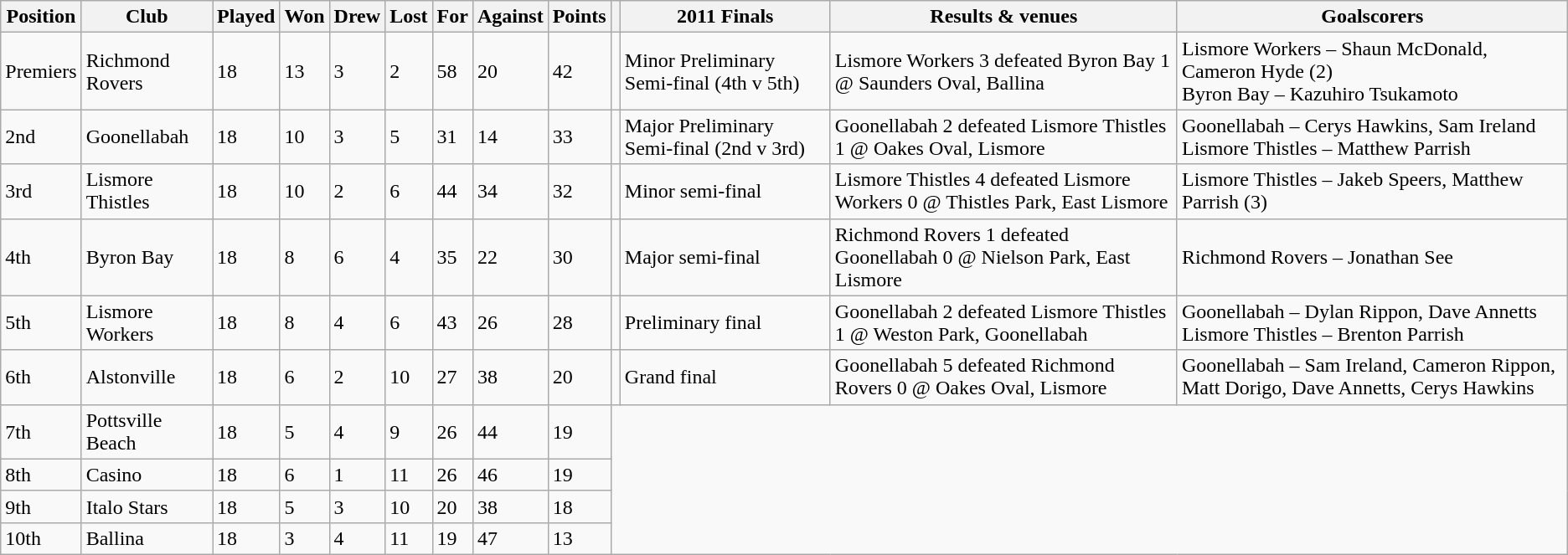<table class="wikitable">
<tr>
<th>Position</th>
<th>Club</th>
<th>Played</th>
<th>Won</th>
<th>Drew</th>
<th>Lost</th>
<th>For</th>
<th>Against</th>
<th>Points</th>
<th></th>
<th>2011 Finals</th>
<th>Results & venues</th>
<th>Goalscorers</th>
</tr>
<tr>
<td>Premiers</td>
<td>Richmond Rovers</td>
<td>18</td>
<td>13</td>
<td>3</td>
<td>2</td>
<td>58</td>
<td>20</td>
<td>42</td>
<td></td>
<td>Minor Preliminary Semi-final (4th v 5th)</td>
<td>Lismore Workers 3 defeated Byron Bay 1 @ Saunders Oval, Ballina</td>
<td>Lismore Workers – Shaun McDonald, Cameron Hyde (2)<br>Byron Bay – Kazuhiro Tsukamoto</td>
</tr>
<tr>
<td>2nd</td>
<td>Goonellabah</td>
<td>18</td>
<td>10</td>
<td>3</td>
<td>5</td>
<td>31</td>
<td>14</td>
<td>33</td>
<td></td>
<td>Major Preliminary Semi-final (2nd v 3rd)</td>
<td>Goonellabah 2 defeated Lismore Thistles 1 @ Oakes Oval, Lismore</td>
<td>Goonellabah – Cerys Hawkins, Sam Ireland<br>Lismore Thistles – Matthew Parrish</td>
</tr>
<tr>
<td>3rd</td>
<td>Lismore Thistles</td>
<td>18</td>
<td>10</td>
<td>2</td>
<td>6</td>
<td>44</td>
<td>34</td>
<td>32</td>
<td></td>
<td>Minor semi-final</td>
<td>Lismore Thistles 4 defeated Lismore Workers 0 @ Thistles Park, East Lismore</td>
<td>Lismore Thistles – Jakeb Speers, Matthew Parrish (3)</td>
</tr>
<tr>
<td>4th</td>
<td>Byron Bay</td>
<td>18</td>
<td>8</td>
<td>6</td>
<td>4</td>
<td>35</td>
<td>22</td>
<td>30</td>
<td></td>
<td>Major semi-final</td>
<td>Richmond Rovers 1 defeated Goonellabah 0 @ Nielson Park, East Lismore</td>
<td>Richmond Rovers – Jonathan See</td>
</tr>
<tr>
<td>5th</td>
<td>Lismore Workers</td>
<td>18</td>
<td>8</td>
<td>4</td>
<td>6</td>
<td>43</td>
<td>26</td>
<td>28</td>
<td></td>
<td>Preliminary final</td>
<td>Goonellabah 2 defeated Lismore Thistles 1 @ Weston Park, Goonellabah</td>
<td>Goonellabah – Dylan Rippon, Dave Annetts<br>Lismore Thistles – Brenton Parrish</td>
</tr>
<tr>
<td>6th</td>
<td>Alstonville</td>
<td>18</td>
<td>6</td>
<td>2</td>
<td>10</td>
<td>27</td>
<td>38</td>
<td>20</td>
<td></td>
<td>Grand final</td>
<td>Goonellabah 5 defeated Richmond Rovers 0 @ Oakes Oval, Lismore</td>
<td>Goonellabah – Sam Ireland, Cameron Rippon, Matt Dorigo, Dave Annetts, Cerys Hawkins</td>
</tr>
<tr>
<td>7th</td>
<td>Pottsville Beach</td>
<td>18</td>
<td>5</td>
<td>4</td>
<td>9</td>
<td>26</td>
<td>44</td>
<td>19</td>
</tr>
<tr>
<td>8th</td>
<td>Casino</td>
<td>18</td>
<td>6</td>
<td>1</td>
<td>11</td>
<td>26</td>
<td>46</td>
<td>19</td>
</tr>
<tr>
<td>9th</td>
<td>Italo Stars</td>
<td>18</td>
<td>5</td>
<td>3</td>
<td>10</td>
<td>20</td>
<td>38</td>
<td>18</td>
</tr>
<tr>
<td>10th</td>
<td>Ballina</td>
<td>18</td>
<td>3</td>
<td>4</td>
<td>11</td>
<td>19</td>
<td>47</td>
<td>13</td>
</tr>
</table>
